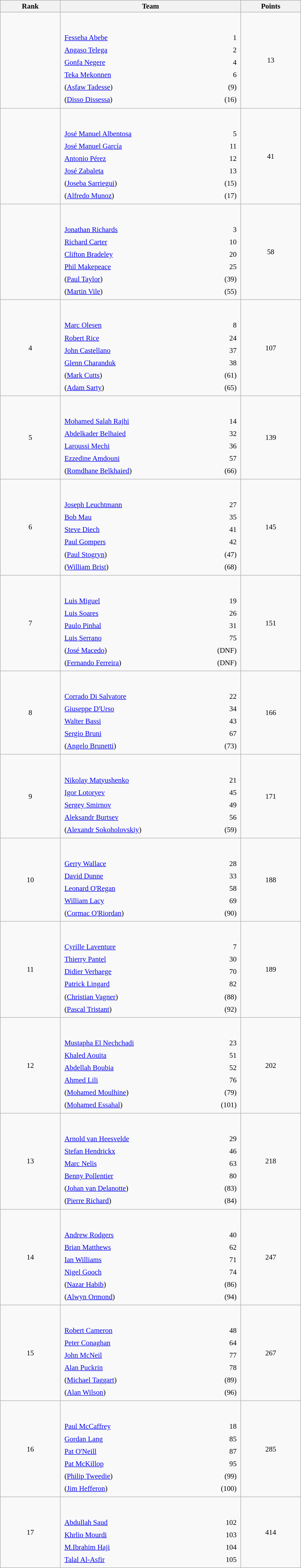<table class="wikitable sortable" style=" text-align:center; font-size:95%;" width="50%">
<tr>
<th width=10%>Rank</th>
<th width=30%>Team</th>
<th width=10%>Points</th>
</tr>
<tr>
<td align=center></td>
<td align=left> <br><br><table width=100%>
<tr>
<td align=left style="border:0"><a href='#'>Fesseha Abebe</a></td>
<td align=right style="border:0">1</td>
</tr>
<tr>
<td align=left style="border:0"><a href='#'>Angaso Telega</a></td>
<td align=right style="border:0">2</td>
</tr>
<tr>
<td align=left style="border:0"><a href='#'>Gonfa Negere</a></td>
<td align=right style="border:0">4</td>
</tr>
<tr>
<td align=left style="border:0"><a href='#'>Teka Mekonnen</a></td>
<td align=right style="border:0">6</td>
</tr>
<tr>
<td align=left style="border:0">(<a href='#'>Asfaw Tadesse</a>)</td>
<td align=right style="border:0">(9)</td>
</tr>
<tr>
<td align=left style="border:0">(<a href='#'>Disso Dissessa</a>)</td>
<td align=right style="border:0">(16)</td>
</tr>
</table>
</td>
<td>13</td>
</tr>
<tr>
<td align=center></td>
<td align=left> <br><br><table width=100%>
<tr>
<td align=left style="border:0"><a href='#'>José Manuel Albentosa</a></td>
<td align=right style="border:0">5</td>
</tr>
<tr>
<td align=left style="border:0"><a href='#'>José Manuel García</a></td>
<td align=right style="border:0">11</td>
</tr>
<tr>
<td align=left style="border:0"><a href='#'>Antonio Pérez</a></td>
<td align=right style="border:0">12</td>
</tr>
<tr>
<td align=left style="border:0"><a href='#'>José Zabaleta</a></td>
<td align=right style="border:0">13</td>
</tr>
<tr>
<td align=left style="border:0">(<a href='#'>Joseba Sarriegui</a>)</td>
<td align=right style="border:0">(15)</td>
</tr>
<tr>
<td align=left style="border:0">(<a href='#'>Alfredo Munoz</a>)</td>
<td align=right style="border:0">(17)</td>
</tr>
</table>
</td>
<td>41</td>
</tr>
<tr>
<td align=center></td>
<td align=left> <br><br><table width=100%>
<tr>
<td align=left style="border:0"><a href='#'>Jonathan Richards</a></td>
<td align=right style="border:0">3</td>
</tr>
<tr>
<td align=left style="border:0"><a href='#'>Richard Carter</a></td>
<td align=right style="border:0">10</td>
</tr>
<tr>
<td align=left style="border:0"><a href='#'>Clifton Bradeley</a></td>
<td align=right style="border:0">20</td>
</tr>
<tr>
<td align=left style="border:0"><a href='#'>Phil Makepeace</a></td>
<td align=right style="border:0">25</td>
</tr>
<tr>
<td align=left style="border:0">(<a href='#'>Paul Taylor</a>)</td>
<td align=right style="border:0">(39)</td>
</tr>
<tr>
<td align=left style="border:0">(<a href='#'>Martin Vile</a>)</td>
<td align=right style="border:0">(55)</td>
</tr>
</table>
</td>
<td>58</td>
</tr>
<tr>
<td align=center>4</td>
<td align=left> <br><br><table width=100%>
<tr>
<td align=left style="border:0"><a href='#'>Marc Olesen</a></td>
<td align=right style="border:0">8</td>
</tr>
<tr>
<td align=left style="border:0"><a href='#'>Robert Rice</a></td>
<td align=right style="border:0">24</td>
</tr>
<tr>
<td align=left style="border:0"><a href='#'>John Castellano</a></td>
<td align=right style="border:0">37</td>
</tr>
<tr>
<td align=left style="border:0"><a href='#'>Glenn Charanduk</a></td>
<td align=right style="border:0">38</td>
</tr>
<tr>
<td align=left style="border:0">(<a href='#'>Mark Cutts</a>)</td>
<td align=right style="border:0">(61)</td>
</tr>
<tr>
<td align=left style="border:0">(<a href='#'>Adam Sarty</a>)</td>
<td align=right style="border:0">(65)</td>
</tr>
</table>
</td>
<td>107</td>
</tr>
<tr>
<td align=center>5</td>
<td align=left> <br><br><table width=100%>
<tr>
<td align=left style="border:0"><a href='#'>Mohamed Salah Rajhi</a></td>
<td align=right style="border:0">14</td>
</tr>
<tr>
<td align=left style="border:0"><a href='#'>Abdelkader Belhaied</a></td>
<td align=right style="border:0">32</td>
</tr>
<tr>
<td align=left style="border:0"><a href='#'>Laroussi Mechi</a></td>
<td align=right style="border:0">36</td>
</tr>
<tr>
<td align=left style="border:0"><a href='#'>Ezzedine Amdouni</a></td>
<td align=right style="border:0">57</td>
</tr>
<tr>
<td align=left style="border:0">(<a href='#'>Romdhane Belkhaied</a>)</td>
<td align=right style="border:0">(66)</td>
</tr>
</table>
</td>
<td>139</td>
</tr>
<tr>
<td align=center>6</td>
<td align=left> <br><br><table width=100%>
<tr>
<td align=left style="border:0"><a href='#'>Joseph Leuchtmann</a></td>
<td align=right style="border:0">27</td>
</tr>
<tr>
<td align=left style="border:0"><a href='#'>Bob Mau</a></td>
<td align=right style="border:0">35</td>
</tr>
<tr>
<td align=left style="border:0"><a href='#'>Steve Diech</a></td>
<td align=right style="border:0">41</td>
</tr>
<tr>
<td align=left style="border:0"><a href='#'>Paul Gompers</a></td>
<td align=right style="border:0">42</td>
</tr>
<tr>
<td align=left style="border:0">(<a href='#'>Paul Stogryn</a>)</td>
<td align=right style="border:0">(47)</td>
</tr>
<tr>
<td align=left style="border:0">(<a href='#'>William Brist</a>)</td>
<td align=right style="border:0">(68)</td>
</tr>
</table>
</td>
<td>145</td>
</tr>
<tr>
<td align=center>7</td>
<td align=left> <br><br><table width=100%>
<tr>
<td align=left style="border:0"><a href='#'>Luis Miguel</a></td>
<td align=right style="border:0">19</td>
</tr>
<tr>
<td align=left style="border:0"><a href='#'>Luis Soares</a></td>
<td align=right style="border:0">26</td>
</tr>
<tr>
<td align=left style="border:0"><a href='#'>Paulo Pinhal</a></td>
<td align=right style="border:0">31</td>
</tr>
<tr>
<td align=left style="border:0"><a href='#'>Luis Serrano</a></td>
<td align=right style="border:0">75</td>
</tr>
<tr>
<td align=left style="border:0">(<a href='#'>José Macedo</a>)</td>
<td align=right style="border:0">(DNF)</td>
</tr>
<tr>
<td align=left style="border:0">(<a href='#'>Fernando Ferreira</a>)</td>
<td align=right style="border:0">(DNF)</td>
</tr>
</table>
</td>
<td>151</td>
</tr>
<tr>
<td align=center>8</td>
<td align=left> <br><br><table width=100%>
<tr>
<td align=left style="border:0"><a href='#'>Corrado Di Salvatore</a></td>
<td align=right style="border:0">22</td>
</tr>
<tr>
<td align=left style="border:0"><a href='#'>Giuseppe D'Urso</a></td>
<td align=right style="border:0">34</td>
</tr>
<tr>
<td align=left style="border:0"><a href='#'>Walter Bassi</a></td>
<td align=right style="border:0">43</td>
</tr>
<tr>
<td align=left style="border:0"><a href='#'>Sergio Bruni</a></td>
<td align=right style="border:0">67</td>
</tr>
<tr>
<td align=left style="border:0">(<a href='#'>Angelo Brunetti</a>)</td>
<td align=right style="border:0">(73)</td>
</tr>
</table>
</td>
<td>166</td>
</tr>
<tr>
<td align=center>9</td>
<td align=left> <br><br><table width=100%>
<tr>
<td align=left style="border:0"><a href='#'>Nikolay Matyushenko</a></td>
<td align=right style="border:0">21</td>
</tr>
<tr>
<td align=left style="border:0"><a href='#'>Igor Lotoryev</a></td>
<td align=right style="border:0">45</td>
</tr>
<tr>
<td align=left style="border:0"><a href='#'>Sergey Smirnov</a></td>
<td align=right style="border:0">49</td>
</tr>
<tr>
<td align=left style="border:0"><a href='#'>Aleksandr Burtsev</a></td>
<td align=right style="border:0">56</td>
</tr>
<tr>
<td align=left style="border:0">(<a href='#'>Alexandr Sokoholovskiy</a>)</td>
<td align=right style="border:0">(59)</td>
</tr>
</table>
</td>
<td>171</td>
</tr>
<tr>
<td align=center>10</td>
<td align=left> <br><br><table width=100%>
<tr>
<td align=left style="border:0"><a href='#'>Gerry Wallace</a></td>
<td align=right style="border:0">28</td>
</tr>
<tr>
<td align=left style="border:0"><a href='#'>David Dunne</a></td>
<td align=right style="border:0">33</td>
</tr>
<tr>
<td align=left style="border:0"><a href='#'>Leonard O'Regan</a></td>
<td align=right style="border:0">58</td>
</tr>
<tr>
<td align=left style="border:0"><a href='#'>William Lacy</a></td>
<td align=right style="border:0">69</td>
</tr>
<tr>
<td align=left style="border:0">(<a href='#'>Cormac O'Riordan</a>)</td>
<td align=right style="border:0">(90)</td>
</tr>
</table>
</td>
<td>188</td>
</tr>
<tr>
<td align=center>11</td>
<td align=left> <br><br><table width=100%>
<tr>
<td align=left style="border:0"><a href='#'>Cyrille Laventure</a></td>
<td align=right style="border:0">7</td>
</tr>
<tr>
<td align=left style="border:0"><a href='#'>Thierry Pantel</a></td>
<td align=right style="border:0">30</td>
</tr>
<tr>
<td align=left style="border:0"><a href='#'>Didier Verhaege</a></td>
<td align=right style="border:0">70</td>
</tr>
<tr>
<td align=left style="border:0"><a href='#'>Patrick Lingard</a></td>
<td align=right style="border:0">82</td>
</tr>
<tr>
<td align=left style="border:0">(<a href='#'>Christian Vagner</a>)</td>
<td align=right style="border:0">(88)</td>
</tr>
<tr>
<td align=left style="border:0">(<a href='#'>Pascal Tristant</a>)</td>
<td align=right style="border:0">(92)</td>
</tr>
</table>
</td>
<td>189</td>
</tr>
<tr>
<td align=center>12</td>
<td align=left> <br><br><table width=100%>
<tr>
<td align=left style="border:0"><a href='#'>Mustapha El Nechchadi</a></td>
<td align=right style="border:0">23</td>
</tr>
<tr>
<td align=left style="border:0"><a href='#'>Khaled Aouita</a></td>
<td align=right style="border:0">51</td>
</tr>
<tr>
<td align=left style="border:0"><a href='#'>Abdellah Boubia</a></td>
<td align=right style="border:0">52</td>
</tr>
<tr>
<td align=left style="border:0"><a href='#'>Ahmed Lili</a></td>
<td align=right style="border:0">76</td>
</tr>
<tr>
<td align=left style="border:0">(<a href='#'>Mohamed Moulhine</a>)</td>
<td align=right style="border:0">(79)</td>
</tr>
<tr>
<td align=left style="border:0">(<a href='#'>Mohamed Essahal</a>)</td>
<td align=right style="border:0">(101)</td>
</tr>
</table>
</td>
<td>202</td>
</tr>
<tr>
<td align=center>13</td>
<td align=left> <br><br><table width=100%>
<tr>
<td align=left style="border:0"><a href='#'>Arnold van Heesvelde</a></td>
<td align=right style="border:0">29</td>
</tr>
<tr>
<td align=left style="border:0"><a href='#'>Stefan Hendrickx</a></td>
<td align=right style="border:0">46</td>
</tr>
<tr>
<td align=left style="border:0"><a href='#'>Marc Nelis</a></td>
<td align=right style="border:0">63</td>
</tr>
<tr>
<td align=left style="border:0"><a href='#'>Benny Pollentier</a></td>
<td align=right style="border:0">80</td>
</tr>
<tr>
<td align=left style="border:0">(<a href='#'>Johan van Delanotte</a>)</td>
<td align=right style="border:0">(83)</td>
</tr>
<tr>
<td align=left style="border:0">(<a href='#'>Pierre Richard</a>)</td>
<td align=right style="border:0">(84)</td>
</tr>
</table>
</td>
<td>218</td>
</tr>
<tr>
<td align=center>14</td>
<td align=left> <br><br><table width=100%>
<tr>
<td align=left style="border:0"><a href='#'>Andrew Rodgers</a></td>
<td align=right style="border:0">40</td>
</tr>
<tr>
<td align=left style="border:0"><a href='#'>Brian Matthews</a></td>
<td align=right style="border:0">62</td>
</tr>
<tr>
<td align=left style="border:0"><a href='#'>Ian Williams</a></td>
<td align=right style="border:0">71</td>
</tr>
<tr>
<td align=left style="border:0"><a href='#'>Nigel Gooch</a></td>
<td align=right style="border:0">74</td>
</tr>
<tr>
<td align=left style="border:0">(<a href='#'>Nazar Habib</a>)</td>
<td align=right style="border:0">(86)</td>
</tr>
<tr>
<td align=left style="border:0">(<a href='#'>Alwyn Ormond</a>)</td>
<td align=right style="border:0">(94)</td>
</tr>
</table>
</td>
<td>247</td>
</tr>
<tr>
<td align=center>15</td>
<td align=left> <br><br><table width=100%>
<tr>
<td align=left style="border:0"><a href='#'>Robert Cameron</a></td>
<td align=right style="border:0">48</td>
</tr>
<tr>
<td align=left style="border:0"><a href='#'>Peter Conaghan</a></td>
<td align=right style="border:0">64</td>
</tr>
<tr>
<td align=left style="border:0"><a href='#'>John McNeil</a></td>
<td align=right style="border:0">77</td>
</tr>
<tr>
<td align=left style="border:0"><a href='#'>Alan Puckrin</a></td>
<td align=right style="border:0">78</td>
</tr>
<tr>
<td align=left style="border:0">(<a href='#'>Michael Taggart</a>)</td>
<td align=right style="border:0">(89)</td>
</tr>
<tr>
<td align=left style="border:0">(<a href='#'>Alan Wilson</a>)</td>
<td align=right style="border:0">(96)</td>
</tr>
</table>
</td>
<td>267</td>
</tr>
<tr>
<td align=center>16</td>
<td align=left> <br><br><table width=100%>
<tr>
<td align=left style="border:0"><a href='#'>Paul McCaffrey</a></td>
<td align=right style="border:0">18</td>
</tr>
<tr>
<td align=left style="border:0"><a href='#'>Gordan Lang</a></td>
<td align=right style="border:0">85</td>
</tr>
<tr>
<td align=left style="border:0"><a href='#'>Pat O'Neill</a></td>
<td align=right style="border:0">87</td>
</tr>
<tr>
<td align=left style="border:0"><a href='#'>Pat McKillop</a></td>
<td align=right style="border:0">95</td>
</tr>
<tr>
<td align=left style="border:0">(<a href='#'>Philip Tweedie</a>)</td>
<td align=right style="border:0">(99)</td>
</tr>
<tr>
<td align=left style="border:0">(<a href='#'>Jim Hefferon</a>)</td>
<td align=right style="border:0">(100)</td>
</tr>
</table>
</td>
<td>285</td>
</tr>
<tr>
<td align=center>17</td>
<td align=left> <br><br><table width=100%>
<tr>
<td align=left style="border:0"><a href='#'>Abdullah Saud</a></td>
<td align=right style="border:0">102</td>
</tr>
<tr>
<td align=left style="border:0"><a href='#'>Khrlio Mourdi</a></td>
<td align=right style="border:0">103</td>
</tr>
<tr>
<td align=left style="border:0"><a href='#'>M.Ibrahim Haji</a></td>
<td align=right style="border:0">104</td>
</tr>
<tr>
<td align=left style="border:0"><a href='#'>Talal Al-Asfir</a></td>
<td align=right style="border:0">105</td>
</tr>
</table>
</td>
<td>414</td>
</tr>
</table>
